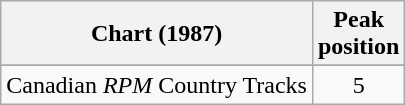<table class="wikitable sortable">
<tr>
<th align="left">Chart (1987)</th>
<th align="center">Peak<br>position</th>
</tr>
<tr>
</tr>
<tr>
<td align="left">Canadian <em>RPM</em> Country Tracks</td>
<td align="center">5</td>
</tr>
</table>
